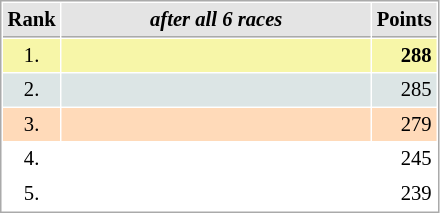<table cellspacing="1" cellpadding="3" style="border:1px solid #aaa; font-size:86%;">
<tr style="background:#e4e4e4;">
<th style="border-bottom:1px solid #aaa; width:10px;">Rank</th>
<th style="border-bottom:1px solid #aaa; width:200px; white-space:nowrap;"><em>after all 6 races</em></th>
<th style="border-bottom:1px solid #aaa; width:20px;">Points</th>
</tr>
<tr style="background:#f7f6a8;">
<td style="text-align:center">1.</td>
<td><strong></strong></td>
<td style="text-align:right"><strong>288</strong></td>
</tr>
<tr style="background:#dce5e5;">
<td style="text-align:center">2.</td>
<td></td>
<td style="text-align:right">285</td>
</tr>
<tr style="background:#ffdab9;">
<td style="text-align:center">3.</td>
<td></td>
<td style="text-align:right">279</td>
</tr>
<tr>
<td style="text-align:center">4.</td>
<td></td>
<td style="text-align:right">245</td>
</tr>
<tr>
<td style="text-align:center">5.</td>
<td></td>
<td style="text-align:right">239</td>
</tr>
</table>
